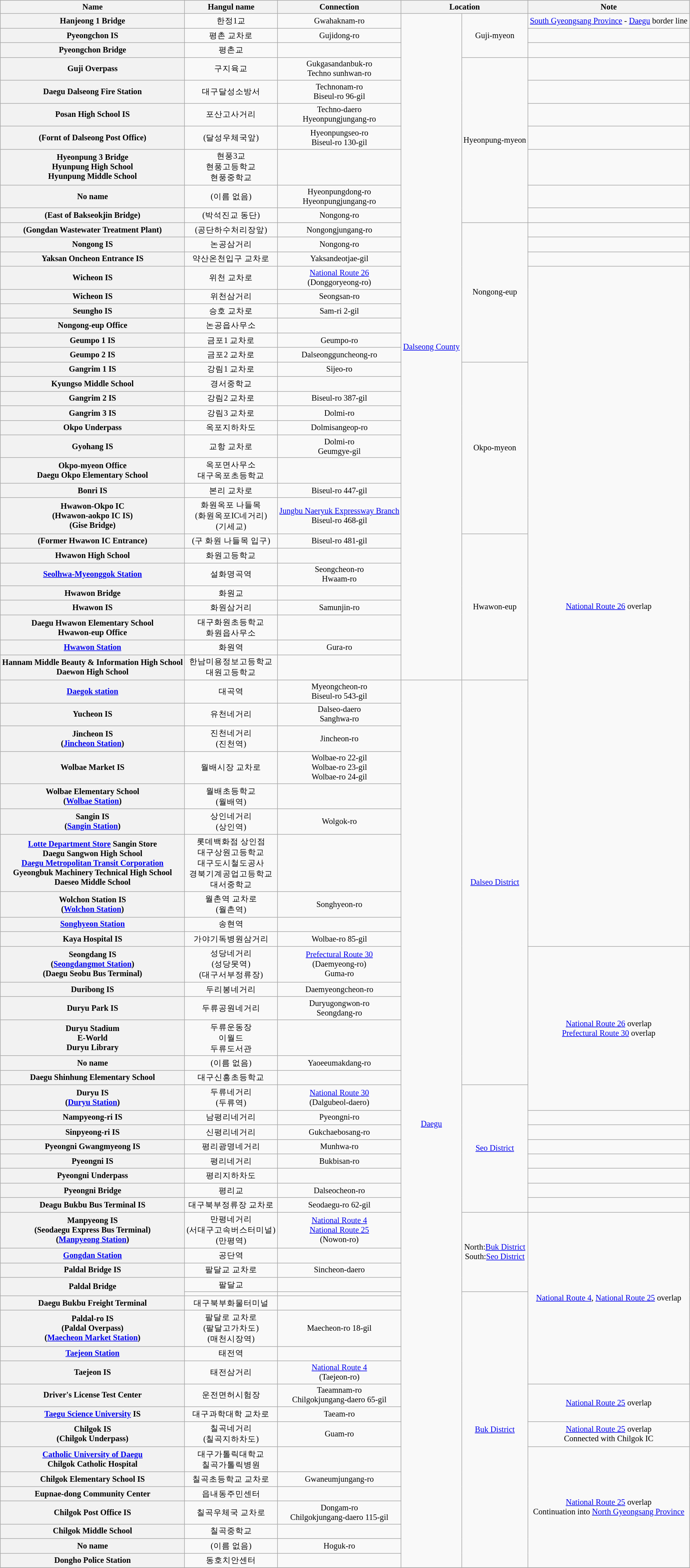<table class="wikitable" style="font-size: 85%; text-align: center;">
<tr>
<th>Name </th>
<th>Hangul name</th>
<th>Connection</th>
<th colspan="2">Location</th>
<th>Note</th>
</tr>
<tr>
<th>Hanjeong 1 Bridge</th>
<td>한정1교</td>
<td>Gwahaknam-ro</td>
<td rowspan=36><a href='#'>Dalseong County</a></td>
<td rowspan=3>Guji-myeon</td>
<td><a href='#'>South Gyeongsang Province</a> - <a href='#'>Daegu</a> border line</td>
</tr>
<tr>
<th>Pyeongchon IS</th>
<td>평촌 교차로</td>
<td>Gujidong-ro</td>
<td></td>
</tr>
<tr>
<th>Pyeongchon Bridge</th>
<td>평촌교</td>
<td></td>
<td></td>
</tr>
<tr>
<th>Guji Overpass</th>
<td>구지육교</td>
<td>Gukgasandanbuk-ro<br>Techno sunhwan-ro</td>
<td rowspan=7>Hyeonpung-myeon</td>
<td></td>
</tr>
<tr>
<th>Daegu Dalseong Fire Station</th>
<td>대구달성소방서</td>
<td>Technonam-ro<br>Biseul-ro 96-gil</td>
<td></td>
</tr>
<tr>
<th>Posan High School IS</th>
<td>포산고사거리</td>
<td>Techno-daero<br>Hyeonpungjungang-ro</td>
<td></td>
</tr>
<tr>
<th>(Fornt of Dalseong Post Office)</th>
<td>(달성우체국앞)</td>
<td>Hyeonpungseo-ro<br>Biseul-ro 130-gil</td>
<td></td>
</tr>
<tr>
<th>Hyeonpung 3 Bridge<br>Hyunpung High School<br>Hyunpung Middle School</th>
<td>현풍3교<br>현풍고등학교<br>현풍중학교</td>
<td></td>
<td></td>
</tr>
<tr>
<th>No name</th>
<td>(이름 없음)</td>
<td>Hyeonpungdong-ro<br>Hyeonpungjungang-ro</td>
<td></td>
</tr>
<tr>
<th>(East of Bakseokjin Bridge)</th>
<td>(박석진교 동단)</td>
<td>Nongong-ro</td>
<td></td>
</tr>
<tr>
<th>(Gongdan Wastewater Treatment Plant)</th>
<td>(공단하수처리장앞)</td>
<td>Nongongjungang-ro</td>
<td rowspan=9>Nongong-eup</td>
<td></td>
</tr>
<tr>
<th>Nongong IS</th>
<td>논공삼거리</td>
<td>Nongong-ro</td>
<td></td>
</tr>
<tr>
<th>Yaksan Oncheon Entrance IS</th>
<td>약산온천입구 교차로</td>
<td>Yaksandeotjae-gil</td>
<td></td>
</tr>
<tr>
<th>Wicheon IS</th>
<td>위천 교차로</td>
<td><a href='#'>National Route 26</a><br>(Donggoryeong-ro)</td>
<td rowspan=33><a href='#'>National Route 26</a> overlap</td>
</tr>
<tr>
<th>Wicheon IS</th>
<td>위천삼거리</td>
<td>Seongsan-ro</td>
</tr>
<tr>
<th>Seungho IS</th>
<td>승호 교차로</td>
<td>Sam-ri 2-gil</td>
</tr>
<tr>
<th>Nongong-eup Office</th>
<td>논공읍사무소</td>
<td></td>
</tr>
<tr>
<th>Geumpo 1 IS</th>
<td>금포1 교차로</td>
<td>Geumpo-ro</td>
</tr>
<tr>
<th>Geumpo 2 IS</th>
<td>금포2 교차로</td>
<td>Dalseongguncheong-ro</td>
</tr>
<tr>
<th>Gangrim 1 IS</th>
<td>강림1 교차로</td>
<td>Sijeo-ro</td>
<td rowspan=9>Okpo-myeon</td>
</tr>
<tr>
<th>Kyungso Middle School</th>
<td>경서중학교</td>
<td></td>
</tr>
<tr>
<th>Gangrim 2 IS</th>
<td>강림2 교차로</td>
<td>Biseul-ro 387-gil</td>
</tr>
<tr>
<th>Gangrim 3 IS</th>
<td>강림3 교차로</td>
<td>Dolmi-ro</td>
</tr>
<tr>
<th>Okpo Underpass</th>
<td>옥포지하차도</td>
<td>Dolmisangeop-ro</td>
</tr>
<tr>
<th>Gyohang IS</th>
<td>교항 교차로</td>
<td>Dolmi-ro<br>Geumgye-gil</td>
</tr>
<tr>
<th>Okpo-myeon Office<br>Daegu Okpo Elementary School</th>
<td>옥포면사무소<br>대구옥포초등학교</td>
<td></td>
</tr>
<tr>
<th>Bonri IS</th>
<td>본리 교차로</td>
<td>Biseul-ro 447-gil</td>
</tr>
<tr>
<th>Hwawon-Okpo IC<br>(Hwawon-aokpo IC IS)<br>(Gise Bridge)</th>
<td>화원옥포 나들목<br>(화원옥포IC네거리)<br>(기세교)</td>
<td><a href='#'>Jungbu Naeryuk Expressway Branch</a><br>Biseul-ro 468-gil</td>
</tr>
<tr>
<th>(Former Hwawon IC Entrance)</th>
<td>(구 화원 나들목 입구)</td>
<td>Biseul-ro 481-gil</td>
<td rowspan=8>Hwawon-eup</td>
</tr>
<tr>
<th>Hwawon High School</th>
<td>화원고등학교</td>
<td></td>
</tr>
<tr>
<th><a href='#'>Seolhwa-Myeonggok Station</a></th>
<td>설화명곡역</td>
<td>Seongcheon-ro<br>Hwaam-ro</td>
</tr>
<tr>
<th>Hwawon Bridge</th>
<td>화원교</td>
<td></td>
</tr>
<tr>
<th>Hwawon IS</th>
<td>화원삼거리</td>
<td>Samunjin-ro</td>
</tr>
<tr>
<th>Daegu Hwawon Elementary School<br>Hwawon-eup Office</th>
<td>대구화원초등학교<br>화원읍사무소</td>
<td></td>
</tr>
<tr>
<th><a href='#'>Hwawon Station</a></th>
<td>화원역</td>
<td>Gura-ro</td>
</tr>
<tr>
<th>Hannam Middle Beauty & Information High School<br>Daewon High School</th>
<td>한남미용정보고등학교<br>대원고등학교</td>
<td></td>
</tr>
<tr>
<th><a href='#'>Daegok station</a></th>
<td>대곡역</td>
<td>Myeongcheon-ro<br>Biseul-ro 543-gil</td>
<td rowspan=43><a href='#'>Daegu</a></td>
<td rowspan=16><a href='#'>Dalseo District</a></td>
</tr>
<tr>
<th>Yucheon IS</th>
<td>유천네거리</td>
<td>Dalseo-daero<br>Sanghwa-ro</td>
</tr>
<tr>
<th>Jincheon IS<br>(<a href='#'>Jincheon Station</a>)</th>
<td>진천네거리<br>(진천역)</td>
<td>Jincheon-ro</td>
</tr>
<tr>
<th>Wolbae Market IS</th>
<td>월배시장 교차로</td>
<td>Wolbae-ro 22-gil<br>Wolbae-ro 23-gil<br>Wolbae-ro 24-gil</td>
</tr>
<tr>
<th>Wolbae Elementary School<br>(<a href='#'>Wolbae Station</a>)</th>
<td>월배초등학교<br>(월배역)</td>
<td></td>
</tr>
<tr>
<th>Sangin IS<br>(<a href='#'>Sangin Station</a>)</th>
<td>상인네거리<br>(상인역)</td>
<td>Wolgok-ro</td>
</tr>
<tr>
<th><a href='#'>Lotte Department Store</a> Sangin Store<br>Daegu Sangwon High School<br><a href='#'>Daegu Metropolitan Transit Corporation</a><br>Gyeongbuk Machinery Technical High School<br>Daeseo Middle School</th>
<td>롯데백화점 상인점<br>대구상원고등학교<br>대구도시철도공사<br>경북기계공업고등학교<br>대서중학교</td>
<td></td>
</tr>
<tr>
<th>Wolchon Station IS<br>(<a href='#'>Wolchon Station</a>)</th>
<td>월촌역 교차로<br>(월촌역)</td>
<td>Songhyeon-ro</td>
</tr>
<tr>
<th><a href='#'>Songhyeon Station</a></th>
<td>송현역</td>
<td></td>
</tr>
<tr>
<th>Kaya Hospital IS</th>
<td>가야기독병원삼거리</td>
<td>Wolbae-ro 85-gil</td>
</tr>
<tr>
<th>Seongdang IS<br>(<a href='#'>Seongdangmot Station</a>)<br>(Daegu Seobu Bus Terminal)</th>
<td>성당네거리<br>(성당못역)<br>(대구서부정류장)</td>
<td><a href='#'>Prefectural Route 30</a><br>(Daemyeong-ro)<br>Guma-ro</td>
<td rowspan=7><a href='#'>National Route 26</a> overlap<br><a href='#'>Prefectural Route 30</a> overlap</td>
</tr>
<tr>
<th>Duribong IS</th>
<td>두리봉네거리</td>
<td>Daemyeongcheon-ro</td>
</tr>
<tr>
<th>Duryu Park IS</th>
<td>두류공원네거리</td>
<td>Duryugongwon-ro<br>Seongdang-ro</td>
</tr>
<tr>
<th>Duryu Stadium<br>E-World<br>Duryu Library</th>
<td>두류운동장<br>이월드<br>두류도서관</td>
<td></td>
</tr>
<tr>
<th>No name</th>
<td>(이름 없음)</td>
<td>Yaoeeumakdang-ro</td>
</tr>
<tr>
<th>Daegu Shinhung Elementary School</th>
<td>대구신흥초등학교</td>
<td></td>
</tr>
<tr>
<th>Duryu IS<br>(<a href='#'>Duryu Station</a>)</th>
<td>두류네거리<br>(두류역)</td>
<td><a href='#'>National Route 30</a><br>(Dalgubeol-daero)</td>
<td rowspan=8><a href='#'>Seo District</a></td>
</tr>
<tr>
<th>Nampyeong-ri IS</th>
<td>남평리네거리</td>
<td>Pyeongni-ro</td>
<td></td>
</tr>
<tr>
<th>Sinpyeong-ri IS</th>
<td>신평리네거리</td>
<td>Gukchaebosang-ro</td>
<td></td>
</tr>
<tr>
<th>Pyeongni Gwangmyeong IS</th>
<td>평리광명네거리</td>
<td>Munhwa-ro</td>
<td></td>
</tr>
<tr>
<th>Pyeongni IS</th>
<td>평리네거리</td>
<td>Bukbisan-ro</td>
<td></td>
</tr>
<tr>
<th>Pyeongni Underpass</th>
<td>평리지하차도</td>
<td></td>
<td></td>
</tr>
<tr>
<th>Pyeongni Bridge</th>
<td>평리교</td>
<td>Dalseocheon-ro</td>
<td></td>
</tr>
<tr>
<th>Deagu Bukbu Bus Terminal IS</th>
<td>대구북부정류장 교차로</td>
<td>Seodaegu-ro 62-gil</td>
<td></td>
</tr>
<tr>
<th>Manpyeong IS<br>(Seodaegu Express Bus Terminal)<br>(<a href='#'>Manpyeong Station</a>)</th>
<td>만평네거리<br>(서대구고속버스터미널)<br>(만평역)</td>
<td><a href='#'>National Route 4</a><br><a href='#'>National Route 25</a><br>(Nowon-ro)</td>
<td rowspan=4>North:<a href='#'>Buk District</a><br>South:<a href='#'>Seo District</a></td>
<td rowspan=9><a href='#'>National Route 4</a>, <a href='#'>National Route 25</a> overlap</td>
</tr>
<tr>
<th><a href='#'>Gongdan Station</a></th>
<td>공단역</td>
<td></td>
</tr>
<tr>
<th>Paldal Bridge IS</th>
<td>팔달교 교차로</td>
<td>Sincheon-daero</td>
</tr>
<tr>
<th rowspan=2>Paldal Bridge</th>
<td>팔달교</td>
<td></td>
</tr>
<tr>
<td></td>
<td></td>
<td rowspan=15><a href='#'>Buk District</a></td>
</tr>
<tr>
<th>Daegu Bukbu Freight Terminal</th>
<td>대구북부화물터미널</td>
<td></td>
</tr>
<tr>
<th>Paldal-ro IS<br>(Paldal Overpass)<br>(<a href='#'>Maecheon Market Station</a>)</th>
<td>팔달로 교차로<br>(팔달고가차도)<br>(매천시장역)</td>
<td>Maecheon-ro 18-gil</td>
</tr>
<tr>
<th><a href='#'>Taejeon Station</a></th>
<td>태전역</td>
<td></td>
</tr>
<tr>
<th>Taejeon IS</th>
<td>태전삼거리</td>
<td><a href='#'>National Route 4</a><br>(Taejeon-ro)</td>
</tr>
<tr>
<th>Driver's License Test Center</th>
<td>운전면허시험장</td>
<td>Taeamnam-ro<br>Chilgokjungang-daero 65-gil</td>
<td rowspan=2><a href='#'>National Route 25</a> overlap</td>
</tr>
<tr>
<th><a href='#'>Taegu Science University</a> IS</th>
<td>대구과학대학 교차로</td>
<td>Taeam-ro</td>
</tr>
<tr>
<th>Chilgok IS<br>(Chilgok Underpass)</th>
<td>칠곡네거리<br>(칠곡지하차도)</td>
<td>Guam-ro</td>
<td><a href='#'>National Route 25</a> overlap<br>Connected with Chilgok IC</td>
</tr>
<tr>
<th><a href='#'>Catholic University of Daegu</a><br>Chilgok Catholic Hospital</th>
<td>대구가톨릭대학교<br>칠곡가톨릭병원</td>
<td></td>
<td rowspan=7><a href='#'>National Route 25</a> overlap<br>Continuation into <a href='#'>North Gyeongsang Province</a></td>
</tr>
<tr>
<th>Chilgok Elementary School IS</th>
<td>칠곡초등학교 교차로</td>
<td>Gwaneumjungang-ro</td>
</tr>
<tr>
<th>Eupnae-dong Community Center</th>
<td>읍내동주민센터</td>
<td></td>
</tr>
<tr>
<th>Chilgok Post Office IS</th>
<td>칠곡우체국 교차로</td>
<td>Dongam-ro<br>Chilgokjungang-daero 115-gil</td>
</tr>
<tr>
<th>Chilgok Middle School</th>
<td>칠곡중학교</td>
<td></td>
</tr>
<tr>
<th>No name</th>
<td>(이름 없음)</td>
<td>Hoguk-ro</td>
</tr>
<tr>
<th>Dongho Police Station</th>
<td>동호치안센터</td>
<td></td>
</tr>
<tr>
</tr>
</table>
